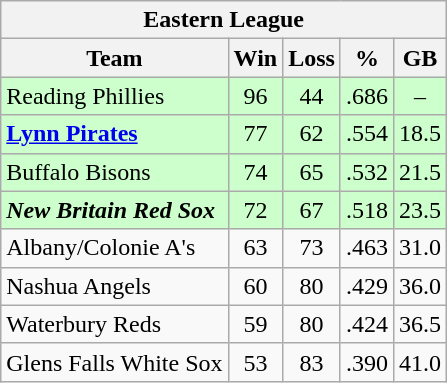<table class="wikitable">
<tr>
<th colspan="5">Eastern League</th>
</tr>
<tr>
<th>Team</th>
<th>Win</th>
<th>Loss</th>
<th>%</th>
<th>GB</th>
</tr>
<tr align=center bgcolor="#CCFFCC">
<td align=left>Reading Phillies</td>
<td>96</td>
<td>44</td>
<td>.686</td>
<td>–</td>
</tr>
<tr align=center bgcolor="#CCFFCC">
<td align=left><strong><a href='#'>Lynn Pirates</a></strong></td>
<td>77</td>
<td>62</td>
<td>.554</td>
<td>18.5</td>
</tr>
<tr align=center bgcolor="#CCFFCC">
<td align=left>Buffalo Bisons</td>
<td>74</td>
<td>65</td>
<td>.532</td>
<td>21.5</td>
</tr>
<tr align=center bgcolor="#CCFFCC">
<td align=left><strong><em>New Britain Red Sox</em></strong></td>
<td>72</td>
<td>67</td>
<td>.518</td>
<td>23.5</td>
</tr>
<tr align=center>
<td align=left>Albany/Colonie A's</td>
<td>63</td>
<td>73</td>
<td>.463</td>
<td>31.0</td>
</tr>
<tr align=center>
<td align=left>Nashua Angels</td>
<td>60</td>
<td>80</td>
<td>.429</td>
<td>36.0</td>
</tr>
<tr align=center>
<td align=left>Waterbury Reds</td>
<td>59</td>
<td>80</td>
<td>.424</td>
<td>36.5</td>
</tr>
<tr align=center>
<td align=left>Glens Falls White Sox</td>
<td>53</td>
<td>83</td>
<td>.390</td>
<td>41.0</td>
</tr>
</table>
